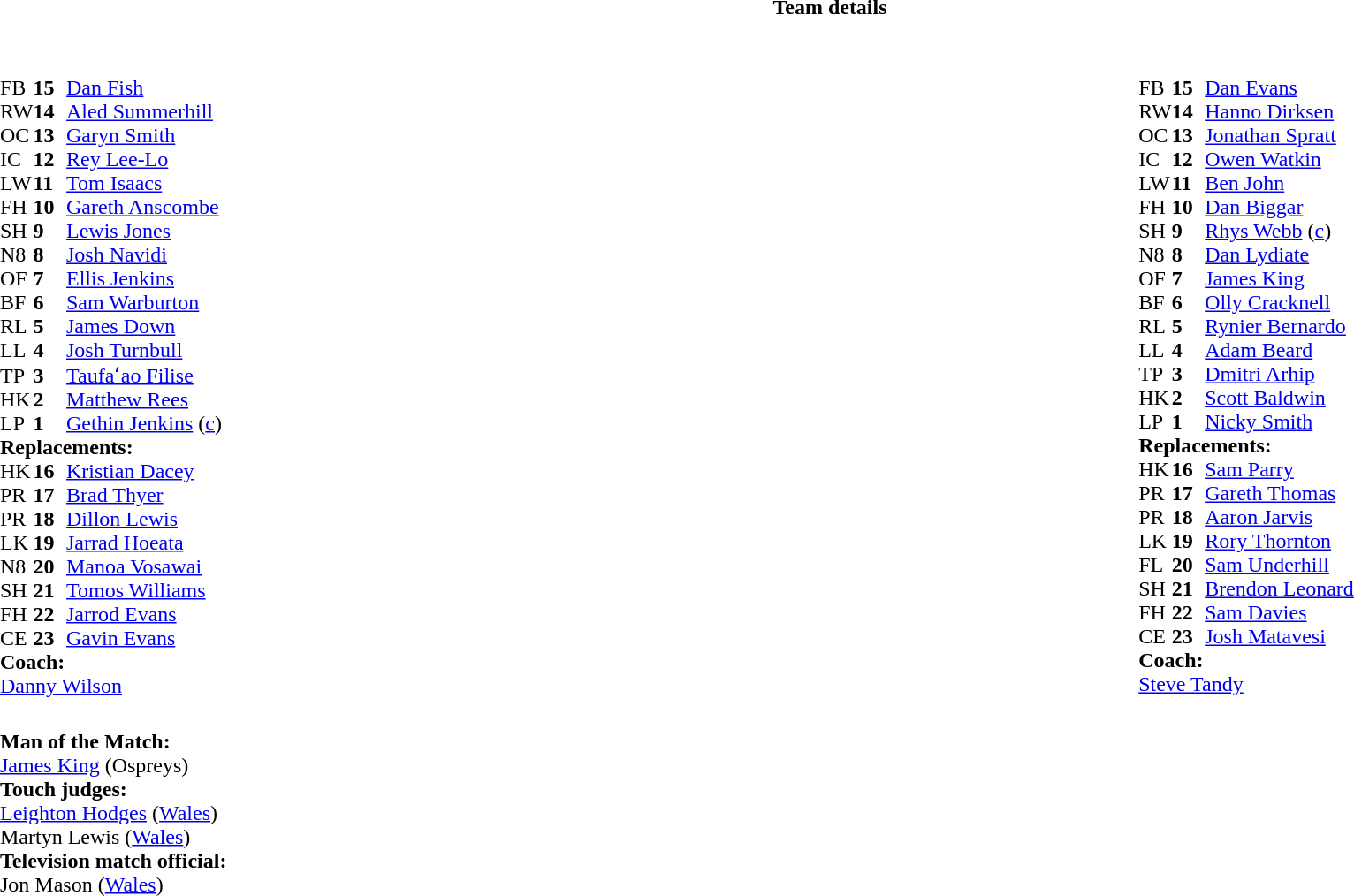<table border="0" width="100%" class="collapsible collapsed">
<tr>
<th>Team details</th>
</tr>
<tr>
<td><br><table width="100%">
<tr>
<td valign="top" width="50%"><br><table style="font-size: 100%" cellspacing="0" cellpadding="0">
<tr>
<th width="25"></th>
<th width="25"></th>
</tr>
<tr>
<td>FB</td>
<td><strong>15</strong></td>
<td> <a href='#'>Dan Fish</a></td>
</tr>
<tr>
<td>RW</td>
<td><strong>14</strong></td>
<td> <a href='#'>Aled Summerhill</a></td>
</tr>
<tr>
<td>OC</td>
<td><strong>13</strong></td>
<td> <a href='#'>Garyn Smith</a></td>
</tr>
<tr>
<td>IC</td>
<td><strong>12</strong></td>
<td> <a href='#'>Rey Lee-Lo</a></td>
</tr>
<tr>
<td>LW</td>
<td><strong>11</strong></td>
<td> <a href='#'>Tom Isaacs</a></td>
<td></td>
<td></td>
</tr>
<tr>
<td>FH</td>
<td><strong>10</strong></td>
<td> <a href='#'>Gareth Anscombe</a></td>
</tr>
<tr>
<td>SH</td>
<td><strong>9</strong></td>
<td> <a href='#'>Lewis Jones</a></td>
<td></td>
<td></td>
</tr>
<tr>
<td>N8</td>
<td><strong>8</strong></td>
<td> <a href='#'>Josh Navidi</a></td>
</tr>
<tr>
<td>OF</td>
<td><strong>7</strong></td>
<td> <a href='#'>Ellis Jenkins</a></td>
</tr>
<tr>
<td>BF</td>
<td><strong>6</strong></td>
<td> <a href='#'>Sam Warburton</a></td>
<td></td>
<td></td>
</tr>
<tr>
<td>RL</td>
<td><strong>5</strong></td>
<td> <a href='#'>James Down</a></td>
</tr>
<tr>
<td>LL</td>
<td><strong>4</strong></td>
<td> <a href='#'>Josh Turnbull</a></td>
</tr>
<tr>
<td>TP</td>
<td><strong>3</strong></td>
<td> <a href='#'>Taufaʻao Filise</a></td>
<td></td>
<td></td>
</tr>
<tr>
<td>HK</td>
<td><strong>2</strong></td>
<td> <a href='#'>Matthew Rees</a></td>
<td></td>
<td></td>
</tr>
<tr>
<td>LP</td>
<td><strong>1</strong></td>
<td> <a href='#'>Gethin Jenkins</a> (<a href='#'>c</a>)</td>
<td></td>
<td></td>
</tr>
<tr>
<td colspan=3><strong>Replacements:</strong></td>
</tr>
<tr>
<td>HK</td>
<td><strong>16</strong></td>
<td> <a href='#'>Kristian Dacey</a></td>
<td></td>
<td></td>
</tr>
<tr>
<td>PR</td>
<td><strong>17</strong></td>
<td> <a href='#'>Brad Thyer</a></td>
<td></td>
<td></td>
</tr>
<tr>
<td>PR</td>
<td><strong>18</strong></td>
<td> <a href='#'>Dillon Lewis</a></td>
<td></td>
<td></td>
</tr>
<tr>
<td>LK</td>
<td><strong>19</strong></td>
<td> <a href='#'>Jarrad Hoeata</a></td>
<td></td>
<td></td>
<td></td>
</tr>
<tr>
<td>N8</td>
<td><strong>20</strong></td>
<td> <a href='#'>Manoa Vosawai</a></td>
<td></td>
<td></td>
<td></td>
<td></td>
</tr>
<tr>
<td>SH</td>
<td><strong>21</strong></td>
<td> <a href='#'>Tomos Williams</a></td>
<td></td>
<td></td>
</tr>
<tr>
<td>FH</td>
<td><strong>22</strong></td>
<td> <a href='#'>Jarrod Evans</a></td>
<td></td>
<td></td>
<td></td>
<td></td>
</tr>
<tr>
<td>CE</td>
<td><strong>23</strong></td>
<td> <a href='#'>Gavin Evans</a></td>
<td></td>
<td></td>
</tr>
<tr>
<td colspan=3><strong>Coach:</strong></td>
</tr>
<tr>
<td colspan="4"> <a href='#'>Danny Wilson</a></td>
</tr>
</table>
</td>
<td valign="top" width="50%"><br><table style="font-size: 100%" cellspacing="0" cellpadding="0" align="center">
<tr>
<th width="25"></th>
<th width="25"></th>
</tr>
<tr>
<td>FB</td>
<td><strong>15</strong></td>
<td> <a href='#'>Dan Evans</a></td>
<td></td>
<td></td>
</tr>
<tr>
<td>RW</td>
<td><strong>14</strong></td>
<td> <a href='#'>Hanno Dirksen</a></td>
</tr>
<tr>
<td>OC</td>
<td><strong>13</strong></td>
<td> <a href='#'>Jonathan Spratt</a></td>
<td></td>
<td></td>
</tr>
<tr>
<td>IC</td>
<td><strong>12</strong></td>
<td> <a href='#'>Owen Watkin</a></td>
</tr>
<tr>
<td>LW</td>
<td><strong>11</strong></td>
<td> <a href='#'>Ben John</a></td>
</tr>
<tr>
<td>FH</td>
<td><strong>10</strong></td>
<td> <a href='#'>Dan Biggar</a></td>
</tr>
<tr>
<td>SH</td>
<td><strong>9</strong></td>
<td> <a href='#'>Rhys Webb</a> (<a href='#'>c</a>)</td>
<td></td>
<td></td>
</tr>
<tr>
<td>N8</td>
<td><strong>8</strong></td>
<td> <a href='#'>Dan Lydiate</a></td>
</tr>
<tr>
<td>OF</td>
<td><strong>7</strong></td>
<td> <a href='#'>James King</a></td>
</tr>
<tr>
<td>BF</td>
<td><strong>6</strong></td>
<td> <a href='#'>Olly Cracknell</a></td>
<td></td>
<td></td>
</tr>
<tr>
<td>RL</td>
<td><strong>5</strong></td>
<td> <a href='#'>Rynier Bernardo</a></td>
<td></td>
<td></td>
</tr>
<tr>
<td>LL</td>
<td><strong>4</strong></td>
<td> <a href='#'>Adam Beard</a></td>
<td></td>
<td></td>
</tr>
<tr>
<td>TP</td>
<td><strong>3</strong></td>
<td> <a href='#'>Dmitri Arhip</a></td>
<td></td>
<td></td>
</tr>
<tr>
<td>HK</td>
<td><strong>2</strong></td>
<td> <a href='#'>Scott Baldwin</a></td>
</tr>
<tr>
<td>LP</td>
<td><strong>1</strong></td>
<td> <a href='#'>Nicky Smith</a></td>
<td></td>
<td></td>
</tr>
<tr>
<td colspan=3><strong>Replacements:</strong></td>
</tr>
<tr>
<td>HK</td>
<td><strong>16</strong></td>
<td> <a href='#'>Sam Parry</a></td>
<td></td>
<td></td>
</tr>
<tr>
<td>PR</td>
<td><strong>17</strong></td>
<td> <a href='#'>Gareth Thomas</a></td>
<td></td>
<td></td>
</tr>
<tr>
<td>PR</td>
<td><strong>18</strong></td>
<td> <a href='#'>Aaron Jarvis</a></td>
<td></td>
<td></td>
</tr>
<tr>
<td>LK</td>
<td><strong>19</strong></td>
<td> <a href='#'>Rory Thornton</a></td>
<td></td>
<td></td>
</tr>
<tr>
<td>FL</td>
<td><strong>20</strong></td>
<td> <a href='#'>Sam Underhill</a></td>
<td></td>
<td></td>
</tr>
<tr>
<td>SH</td>
<td><strong>21</strong></td>
<td> <a href='#'>Brendon Leonard</a></td>
<td></td>
<td></td>
</tr>
<tr>
<td>FH</td>
<td><strong>22</strong></td>
<td> <a href='#'>Sam Davies</a></td>
<td></td>
<td></td>
</tr>
<tr>
<td>CE</td>
<td><strong>23</strong></td>
<td> <a href='#'>Josh Matavesi</a></td>
<td></td>
<td></td>
</tr>
<tr>
<td colspan=3><strong>Coach:</strong></td>
</tr>
<tr>
<td colspan="4"> <a href='#'>Steve Tandy</a></td>
</tr>
</table>
</td>
</tr>
</table>
<table width=100% style="font-size: 100%">
<tr>
<td><br><strong>Man of the Match:</strong>
<br> <a href='#'>James King</a> (Ospreys)<br><strong>Touch judges:</strong>
<br><a href='#'>Leighton Hodges</a> (<a href='#'>Wales</a>)
<br>Martyn Lewis (<a href='#'>Wales</a>)
<br><strong>Television match official:</strong>
<br>Jon Mason (<a href='#'>Wales</a>)</td>
</tr>
</table>
</td>
</tr>
</table>
